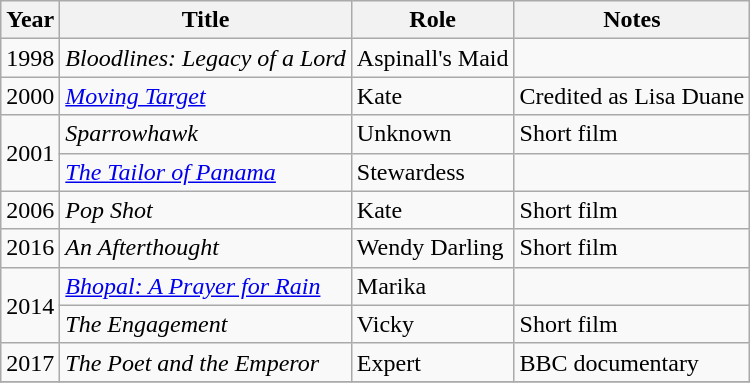<table class="wikitable sortable">
<tr>
<th>Year</th>
<th>Title</th>
<th>Role</th>
<th>Notes</th>
</tr>
<tr>
<td>1998</td>
<td><em>Bloodlines: Legacy of a Lord</em></td>
<td>Aspinall's Maid</td>
<td></td>
</tr>
<tr>
<td>2000</td>
<td><em><a href='#'>Moving Target</a></em></td>
<td>Kate</td>
<td>Credited as Lisa Duane</td>
</tr>
<tr>
<td rowspan="2">2001</td>
<td><em>Sparrowhawk</em></td>
<td>Unknown</td>
<td>Short film</td>
</tr>
<tr>
<td><em><a href='#'>The Tailor of Panama</a></em></td>
<td>Stewardess</td>
<td></td>
</tr>
<tr>
<td>2006</td>
<td><em>Pop Shot</em></td>
<td>Kate</td>
<td>Short film</td>
</tr>
<tr>
<td>2016</td>
<td><em>An Afterthought</em></td>
<td>Wendy Darling</td>
<td>Short film</td>
</tr>
<tr>
<td rowspan="2">2014</td>
<td><em><a href='#'>Bhopal: A Prayer for Rain</a></em></td>
<td>Marika</td>
<td></td>
</tr>
<tr>
<td><em>The Engagement</em></td>
<td>Vicky</td>
<td>Short film</td>
</tr>
<tr>
<td>2017</td>
<td><em>The Poet and the Emperor</em></td>
<td>Expert</td>
<td>BBC documentary</td>
</tr>
<tr>
</tr>
</table>
